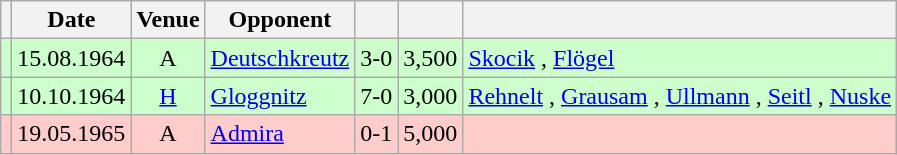<table class="wikitable" Style="text-align: center">
<tr>
<th></th>
<th>Date</th>
<th>Venue</th>
<th>Opponent</th>
<th></th>
<th></th>
<th></th>
</tr>
<tr style="background:#cfc">
<td></td>
<td>15.08.1964</td>
<td>A</td>
<td align="left"><a href='#'>Deutschkreutz</a></td>
<td>3-0</td>
<td align="right">3,500</td>
<td align="left"><a href='#'>Skocik</a> , <a href='#'>Flögel</a>  </td>
</tr>
<tr style="background:#cfc">
<td></td>
<td>10.10.1964</td>
<td><a href='#'>H</a></td>
<td align="left"><a href='#'>Gloggnitz</a></td>
<td>7-0</td>
<td align="right">3,000</td>
<td align="left"><a href='#'>Rehnelt</a> , <a href='#'>Grausam</a>  , <a href='#'>Ullmann</a> , <a href='#'>Seitl</a> , <a href='#'>Nuske</a>  </td>
</tr>
<tr style="background:#fcc">
<td></td>
<td>19.05.1965</td>
<td>A</td>
<td align="left"><a href='#'>Admira</a></td>
<td>0-1</td>
<td align="right">5,000</td>
<td align="left"></td>
</tr>
</table>
